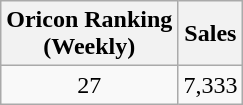<table class="wikitable">
<tr>
<th align="center">Oricon Ranking<br>(Weekly)</th>
<th align="center">Sales</th>
</tr>
<tr>
<td align="center">27</td>
<td align="center">7,333</td>
</tr>
</table>
